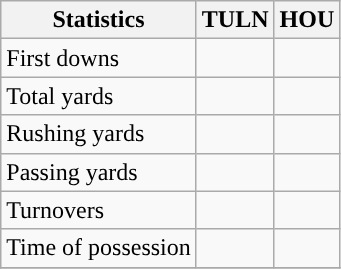<table class="wikitable">
<tr>
<th>Statistics</th>
<th>TULN</th>
<th>HOU</th>
</tr>
<tr>
<td>First downs</td>
<td></td>
<td></td>
</tr>
<tr>
<td>Total yards</td>
<td></td>
<td></td>
</tr>
<tr>
<td>Rushing yards</td>
<td></td>
<td></td>
</tr>
<tr>
<td>Passing yards</td>
<td></td>
<td></td>
</tr>
<tr>
<td>Turnovers</td>
<td></td>
<td></td>
</tr>
<tr>
<td>Time of possession</td>
<td></td>
<td></td>
</tr>
<tr>
</tr>
</table>
